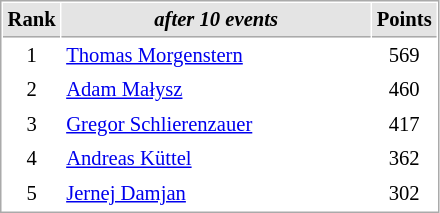<table cellspacing="1" cellpadding="3" style="border:1px solid #aaa; font-size:86%;">
<tr style="background:#e4e4e4;">
<th style="border-bottom:1px solid #aaa; width:10px;">Rank</th>
<th style="border-bottom:1px solid #aaa; width:200px;"><em>after 10 events</em></th>
<th style="border-bottom:1px solid #aaa; width:20px;">Points</th>
</tr>
<tr>
<td align=center>1</td>
<td> <a href='#'>Thomas Morgenstern</a></td>
<td align=center>569</td>
</tr>
<tr>
<td align=center>2</td>
<td> <a href='#'>Adam Małysz</a></td>
<td align=center>460</td>
</tr>
<tr>
<td align=center>3</td>
<td> <a href='#'>Gregor Schlierenzauer</a></td>
<td align=center>417</td>
</tr>
<tr>
<td align=center>4</td>
<td> <a href='#'>Andreas Küttel</a></td>
<td align=center>362</td>
</tr>
<tr>
<td align=center>5</td>
<td> <a href='#'>Jernej Damjan</a></td>
<td align=center>302</td>
</tr>
</table>
